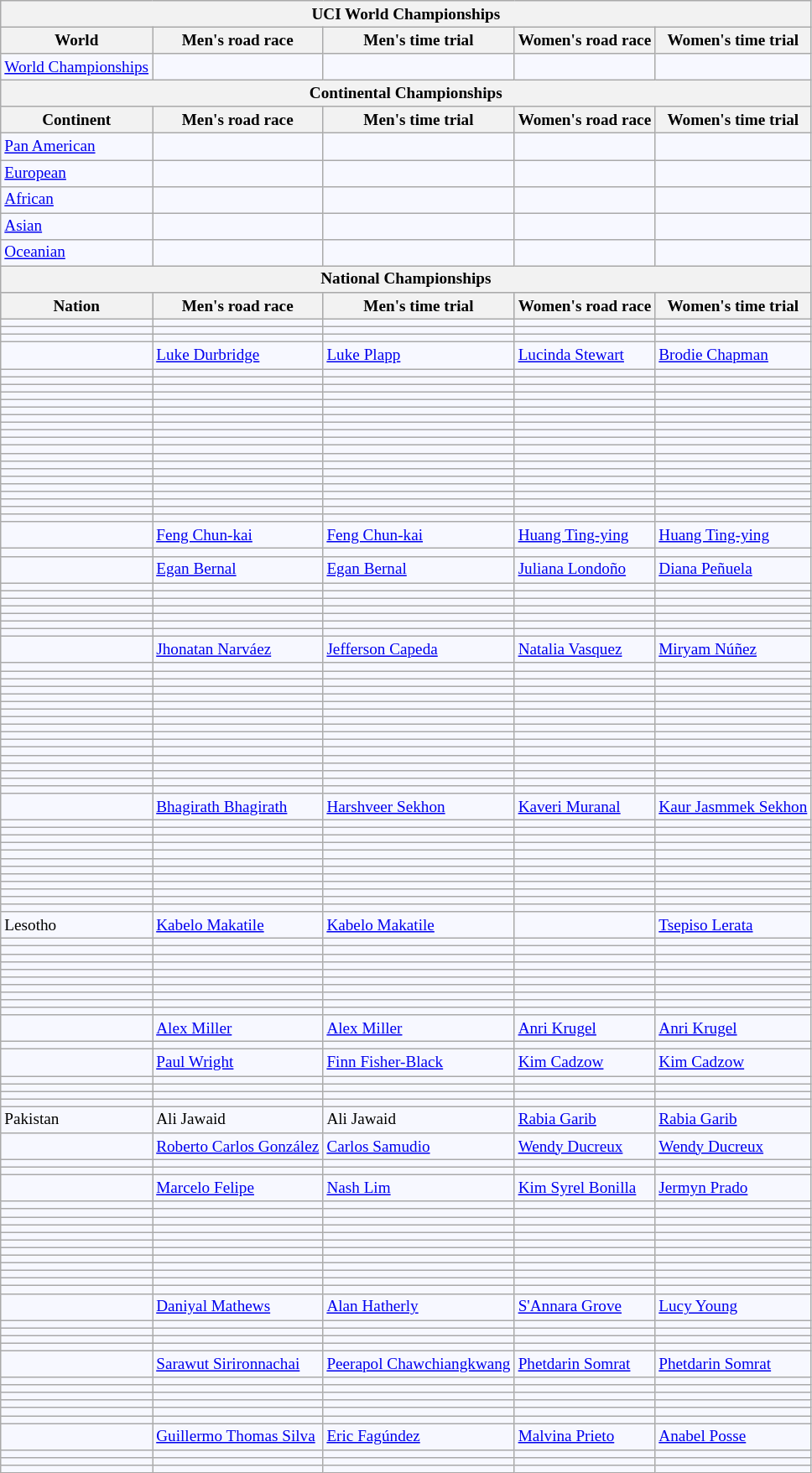<table class="wikitable sortable"  style="background:#f7f8ff; font-size:80%; border:gray solid 1px;">
<tr>
<th colspan="5">UCI World Championships</th>
</tr>
<tr>
<th>World</th>
<th>Men's road race</th>
<th>Men's time trial</th>
<th>Women's road race</th>
<th>Women's time trial</th>
</tr>
<tr>
<td> <a href='#'>World Championships</a></td>
<td></td>
<td></td>
<td></td>
<td></td>
</tr>
<tr>
<th colspan="5">Continental Championships</th>
</tr>
<tr>
<th>Continent</th>
<th>Men's road race</th>
<th>Men's time trial</th>
<th>Women's road race</th>
<th>Women's time trial</th>
</tr>
<tr>
<td> <a href='#'>Pan American</a></td>
<td></td>
<td></td>
<td></td>
<td></td>
</tr>
<tr>
<td> <a href='#'>European</a></td>
<td></td>
<td></td>
<td></td>
<td></td>
</tr>
<tr>
<td> <a href='#'>African</a></td>
<td></td>
<td></td>
<td></td>
<td></td>
</tr>
<tr>
<td> <a href='#'>Asian</a></td>
<td></td>
<td></td>
<td></td>
<td></td>
</tr>
<tr>
<td> <a href='#'>Oceanian</a></td>
<td></td>
<td></td>
<td></td>
<td></td>
</tr>
<tr>
<th colspan="5">National Championships</th>
</tr>
<tr style="background:#ccc; text-align:center;">
<th>Nation</th>
<th>Men's road race</th>
<th>Men's time trial</th>
<th>Women's road race</th>
<th>Women's time trial</th>
</tr>
<tr style="vertical-align:top;">
<td></td>
<td></td>
<td></td>
<td></td>
<td></td>
</tr>
<tr style="vertical-align:top;">
<td></td>
<td></td>
<td></td>
<td></td>
<td></td>
</tr>
<tr style="vertical-align:top;">
<td></td>
<td></td>
<td></td>
<td></td>
<td></td>
</tr>
<tr style="vertical-align:top;">
<td></td>
<td><a href='#'>Luke Durbridge</a></td>
<td><a href='#'>Luke Plapp</a></td>
<td><a href='#'>Lucinda Stewart</a></td>
<td><a href='#'>Brodie Chapman</a></td>
</tr>
<tr style="vertical-align:top;">
<td></td>
<td></td>
<td></td>
<td></td>
<td></td>
</tr>
<tr style="vertical-align:top;">
<td></td>
<td></td>
<td></td>
<td></td>
<td></td>
</tr>
<tr style="vertical-align:top;">
<td></td>
<td></td>
<td></td>
<td></td>
<td></td>
</tr>
<tr style="vertical-align:top;">
<td></td>
<td></td>
<td></td>
<td></td>
<td></td>
</tr>
<tr style="vertical-align:top;">
<td></td>
<td></td>
<td></td>
<td></td>
<td></td>
</tr>
<tr style="vertical-align:top;">
<td></td>
<td></td>
<td></td>
<td></td>
<td></td>
</tr>
<tr style="vertical-align:top;">
<td></td>
<td></td>
<td></td>
<td></td>
<td></td>
</tr>
<tr style="vertical-align:top;">
<td></td>
<td></td>
<td></td>
<td></td>
<td></td>
</tr>
<tr style="vertical-align:top;">
<td></td>
<td></td>
<td></td>
<td></td>
<td></td>
</tr>
<tr style="vertical-align:top;">
<td></td>
<td></td>
<td></td>
<td></td>
<td></td>
</tr>
<tr style="vertical-align:top;">
<td></td>
<td></td>
<td></td>
<td></td>
<td></td>
</tr>
<tr style="vertical-align:top;">
<td></td>
<td></td>
<td></td>
<td></td>
<td></td>
</tr>
<tr style="vertical-align:top;">
<td></td>
<td></td>
<td></td>
<td></td>
<td></td>
</tr>
<tr style="vertical-align:top;">
<td></td>
<td></td>
<td></td>
<td></td>
<td></td>
</tr>
<tr style="vertical-align:top;">
<td></td>
<td></td>
<td></td>
<td></td>
<td></td>
</tr>
<tr style="vertical-align:top;">
<td></td>
<td></td>
<td></td>
<td></td>
<td></td>
</tr>
<tr style="vertical-align:top;">
<td></td>
<td></td>
<td></td>
<td></td>
<td></td>
</tr>
<tr style="vertical-align:top;">
<td></td>
<td></td>
<td></td>
<td></td>
<td></td>
</tr>
<tr style="vertical-align:top;">
<td></td>
<td></td>
<td></td>
<td></td>
<td></td>
</tr>
<tr style="vertical-align:top;">
<td></td>
<td></td>
<td></td>
<td></td>
<td></td>
</tr>
<tr>
<td></td>
<td><a href='#'>Feng Chun-kai</a></td>
<td><a href='#'>Feng Chun-kai</a></td>
<td><a href='#'>Huang Ting-ying</a></td>
<td><a href='#'>Huang Ting-ying</a></td>
</tr>
<tr style="vertical-align:top;">
<td></td>
<td></td>
<td></td>
<td></td>
<td></td>
</tr>
<tr style="vertical-align:top;">
<td></td>
<td><a href='#'>Egan Bernal</a></td>
<td><a href='#'>Egan Bernal</a></td>
<td><a href='#'>Juliana Londoño</a></td>
<td><a href='#'>Diana Peñuela</a></td>
</tr>
<tr style="vertical-align:top;">
<td></td>
<td></td>
<td></td>
<td></td>
<td></td>
</tr>
<tr style="vertical-align:top;">
<td></td>
<td></td>
<td></td>
<td></td>
<td></td>
</tr>
<tr style="vertical-align:top;">
<td></td>
<td></td>
<td></td>
<td></td>
<td></td>
</tr>
<tr style="vertical-align:top;">
<td></td>
<td></td>
<td></td>
<td></td>
<td></td>
</tr>
<tr style="vertical-align:top;">
<td></td>
<td></td>
<td></td>
<td></td>
<td></td>
</tr>
<tr style="vertical-align:top;">
<td></td>
<td></td>
<td></td>
<td></td>
<td></td>
</tr>
<tr style="vertical-align:top;">
<td></td>
<td></td>
<td></td>
<td></td>
<td></td>
</tr>
<tr style="vertical-align:top;">
<td></td>
<td><a href='#'>Jhonatan Narváez</a></td>
<td><a href='#'>Jefferson Capeda</a></td>
<td><a href='#'>Natalia Vasquez</a></td>
<td><a href='#'>Miryam Núñez</a></td>
</tr>
<tr style="vertical-align:top;">
<td></td>
<td></td>
<td></td>
<td></td>
<td></td>
</tr>
<tr style="vertical-align:top;">
<td></td>
<td></td>
<td></td>
<td></td>
<td></td>
</tr>
<tr style="vertical-align:top;">
<td></td>
<td></td>
<td></td>
<td></td>
<td></td>
</tr>
<tr style="vertical-align:top;">
<td></td>
<td></td>
<td></td>
<td></td>
<td></td>
</tr>
<tr style="vertical-align:top;">
<td></td>
<td></td>
<td></td>
<td></td>
<td></td>
</tr>
<tr style="vertical-align:top;">
<td></td>
<td></td>
<td></td>
<td></td>
<td></td>
</tr>
<tr style="vertical-align:top;">
<td></td>
<td></td>
<td></td>
<td></td>
<td></td>
</tr>
<tr style="vertical-align:top;">
<td></td>
<td></td>
<td></td>
<td></td>
<td></td>
</tr>
<tr style="vertical-align:top;">
<td></td>
<td></td>
<td></td>
<td></td>
<td></td>
</tr>
<tr style="vertical-align:top;">
<td></td>
<td></td>
<td></td>
<td></td>
<td></td>
</tr>
<tr style="vertical-align:top;">
<td></td>
<td></td>
<td></td>
<td></td>
<td></td>
</tr>
<tr style="vertical-align:top;">
<td></td>
<td></td>
<td></td>
<td></td>
<td></td>
</tr>
<tr style="vertical-align:top;">
<td></td>
<td></td>
<td></td>
<td></td>
<td></td>
</tr>
<tr style="vertical-align:top;">
<td></td>
<td></td>
<td></td>
<td></td>
<td></td>
</tr>
<tr style="vertical-align:top;">
<td></td>
<td></td>
<td></td>
<td></td>
<td></td>
</tr>
<tr style="vertical-align:top;">
<td></td>
<td></td>
<td></td>
<td></td>
<td></td>
</tr>
<tr style="vertical-align:top;">
<td></td>
<td></td>
<td></td>
<td></td>
<td></td>
</tr>
<tr style="vertical-align:top;">
<td></td>
<td><a href='#'>Bhagirath Bhagirath</a></td>
<td><a href='#'>Harshveer Sekhon</a></td>
<td><a href='#'>Kaveri Muranal</a></td>
<td><a href='#'>Kaur Jasmmek Sekhon</a></td>
</tr>
<tr style="vertical-align:top;">
<td></td>
<td></td>
<td></td>
<td></td>
<td></td>
</tr>
<tr style="vertical-align:top;">
<td></td>
<td></td>
<td></td>
<td></td>
<td></td>
</tr>
<tr style="vertical-align:top;">
<td></td>
<td></td>
<td></td>
<td></td>
<td></td>
</tr>
<tr style="vertical-align:top;">
<td></td>
<td></td>
<td></td>
<td></td>
<td></td>
</tr>
<tr style="vertical-align:top;">
<td></td>
<td></td>
<td></td>
<td></td>
<td></td>
</tr>
<tr style="vertical-align:top;">
<td></td>
<td></td>
<td></td>
<td></td>
<td></td>
</tr>
<tr style="vertical-align:top;">
<td></td>
<td></td>
<td></td>
<td></td>
<td></td>
</tr>
<tr style="vertical-align:top;">
<td></td>
<td></td>
<td></td>
<td></td>
<td></td>
</tr>
<tr style="vertical-align:top;">
<td></td>
<td></td>
<td></td>
<td></td>
<td></td>
</tr>
<tr style="vertical-align:top;">
<td></td>
<td></td>
<td></td>
<td></td>
<td></td>
</tr>
<tr style="vertical-align:top;">
<td></td>
<td></td>
<td></td>
<td></td>
<td></td>
</tr>
<tr style="vertical-align:top;">
<td></td>
<td></td>
<td></td>
<td></td>
<td></td>
</tr>
<tr>
<td>Lesotho</td>
<td><a href='#'>Kabelo Makatile</a></td>
<td><a href='#'>Kabelo Makatile</a></td>
<td></td>
<td><a href='#'>Tsepiso Lerata</a></td>
</tr>
<tr style="vertical-align:top;">
<td></td>
<td></td>
<td></td>
<td></td>
<td></td>
</tr>
<tr style="vertical-align:top;">
<td></td>
<td></td>
<td></td>
<td></td>
<td></td>
</tr>
<tr style="vertical-align:top;">
<td></td>
<td></td>
<td></td>
<td></td>
<td></td>
</tr>
<tr style="vertical-align:top;">
<td></td>
<td></td>
<td></td>
<td></td>
<td></td>
</tr>
<tr style="vertical-align:top;">
<td></td>
<td></td>
<td></td>
<td></td>
<td></td>
</tr>
<tr style="vertical-align:top;">
<td></td>
<td></td>
<td></td>
<td></td>
<td></td>
</tr>
<tr style="vertical-align:top;">
<td></td>
<td></td>
<td></td>
<td></td>
<td></td>
</tr>
<tr style="vertical-align:top;">
<td></td>
<td></td>
<td></td>
<td></td>
<td></td>
</tr>
<tr style="vertical-align:top;">
<td></td>
<td></td>
<td></td>
<td></td>
<td></td>
</tr>
<tr style="vertical-align:top;">
<td></td>
<td></td>
<td></td>
<td></td>
<td></td>
</tr>
<tr style="vertical-align:top;">
<td></td>
<td><a href='#'>Alex Miller</a></td>
<td><a href='#'>Alex Miller</a></td>
<td><a href='#'>Anri Krugel</a></td>
<td><a href='#'>Anri Krugel</a></td>
</tr>
<tr style="vertical-align:top;">
<td></td>
<td></td>
<td></td>
<td></td>
<td></td>
</tr>
<tr style="vertical-align:top;">
<td></td>
<td><a href='#'>Paul Wright</a></td>
<td><a href='#'>Finn Fisher-Black</a></td>
<td><a href='#'>Kim Cadzow</a></td>
<td><a href='#'>Kim Cadzow</a></td>
</tr>
<tr style="vertical-align:top;">
<td></td>
<td></td>
<td></td>
<td></td>
<td></td>
</tr>
<tr style="vertical-align:top;">
<td></td>
<td></td>
<td></td>
<td></td>
<td></td>
</tr>
<tr style="vertical-align:top;">
<td></td>
<td></td>
<td></td>
<td></td>
<td></td>
</tr>
<tr style="vertical-align:top;">
<td></td>
<td></td>
<td></td>
<td></td>
<td></td>
</tr>
<tr>
<td> Pakistan</td>
<td>Ali Jawaid</td>
<td>Ali Jawaid</td>
<td><a href='#'>Rabia Garib</a></td>
<td><a href='#'>Rabia Garib</a></td>
</tr>
<tr style="vertical-align:top;">
<td></td>
<td><a href='#'>Roberto Carlos González</a></td>
<td><a href='#'>Carlos Samudio</a></td>
<td><a href='#'>Wendy Ducreux</a></td>
<td><a href='#'>Wendy Ducreux</a></td>
</tr>
<tr style="vertical-align:top;">
<td></td>
<td></td>
<td></td>
<td></td>
<td></td>
</tr>
<tr style="vertical-align:top;">
<td></td>
<td></td>
<td></td>
<td></td>
<td></td>
</tr>
<tr style="vertical-align:top;">
<td></td>
<td><a href='#'>Marcelo Felipe</a></td>
<td><a href='#'>Nash Lim</a></td>
<td><a href='#'>Kim Syrel Bonilla</a></td>
<td><a href='#'>Jermyn Prado</a></td>
</tr>
<tr style="vertical-align:top;">
<td></td>
<td></td>
<td></td>
<td></td>
<td></td>
</tr>
<tr style="vertical-align:top;">
<td></td>
<td></td>
<td></td>
<td></td>
<td></td>
</tr>
<tr style="vertical-align:top;">
<td></td>
<td></td>
<td></td>
<td></td>
<td></td>
</tr>
<tr style="vertical-align:top;">
<td></td>
<td></td>
<td></td>
<td></td>
<td></td>
</tr>
<tr style="vertical-align:top;">
<td></td>
<td></td>
<td></td>
<td></td>
<td></td>
</tr>
<tr style="vertical-align:top;">
<td></td>
<td></td>
<td></td>
<td></td>
<td></td>
</tr>
<tr style="vertical-align:top;">
<td></td>
<td></td>
<td></td>
<td></td>
<td></td>
</tr>
<tr style="vertical-align:top;">
<td></td>
<td></td>
<td></td>
<td></td>
<td></td>
</tr>
<tr style="vertical-align:top;">
<td></td>
<td></td>
<td></td>
<td></td>
<td></td>
</tr>
<tr style="vertical-align:top;">
<td></td>
<td></td>
<td></td>
<td></td>
<td></td>
</tr>
<tr style="vertical-align:top;">
<td></td>
<td></td>
<td></td>
<td></td>
<td></td>
</tr>
<tr style="vertical-align:top;">
<td></td>
<td></td>
<td></td>
<td></td>
<td></td>
</tr>
<tr style="vertical-align:top;">
<td></td>
<td><a href='#'>Daniyal Mathews</a></td>
<td><a href='#'>Alan Hatherly</a></td>
<td><a href='#'>S'Annara Grove</a></td>
<td><a href='#'>Lucy Young</a></td>
</tr>
<tr style="vertical-align:top;">
<td></td>
<td></td>
<td></td>
<td></td>
<td></td>
</tr>
<tr style="vertical-align:top;">
<td></td>
<td></td>
<td></td>
<td></td>
<td></td>
</tr>
<tr style="vertical-align:top;">
<td></td>
<td></td>
<td></td>
<td></td>
<td></td>
</tr>
<tr style="vertical-align:top;">
<td></td>
<td></td>
<td></td>
<td></td>
<td></td>
</tr>
<tr style="vertical-align:top;">
<td></td>
<td><a href='#'>Sarawut Sirironnachai</a></td>
<td><a href='#'>Peerapol Chawchiangkwang</a></td>
<td><a href='#'>Phetdarin Somrat</a></td>
<td><a href='#'>Phetdarin Somrat</a></td>
</tr>
<tr style="vertical-align:top;">
<td></td>
<td></td>
<td></td>
<td></td>
<td></td>
</tr>
<tr style="vertical-align:top;">
<td></td>
<td></td>
<td></td>
<td></td>
<td></td>
</tr>
<tr style="vertical-align:top;">
<td></td>
<td></td>
<td></td>
<td></td>
<td></td>
</tr>
<tr style="vertical-align:top;">
<td></td>
<td></td>
<td></td>
<td></td>
<td></td>
</tr>
<tr style="vertical-align:top;">
<td></td>
<td></td>
<td></td>
<td></td>
<td></td>
</tr>
<tr style="vertical-align:top;">
<td></td>
<td></td>
<td></td>
<td></td>
<td></td>
</tr>
<tr style="vertical-align:top;">
<td></td>
<td><a href='#'>Guillermo Thomas Silva</a></td>
<td><a href='#'>Eric Fagúndez</a></td>
<td><a href='#'>Malvina Prieto</a></td>
<td><a href='#'>Anabel Posse</a></td>
</tr>
<tr style="vertical-align:top;">
<td></td>
<td></td>
<td></td>
<td></td>
<td></td>
</tr>
<tr style="vertical-align:top;">
<td></td>
<td></td>
<td></td>
<td></td>
<td></td>
</tr>
<tr style="vertical-align:top;">
<td></td>
<td></td>
<td></td>
<td></td>
<td></td>
</tr>
</table>
